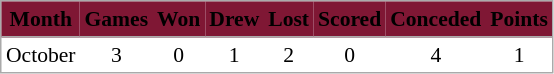<table cellspacing="0" cellpadding="3" style="border:1px solid #AAAAAA;font-size:90%">
<tr bgcolor="#7F1734">
<th style="border-bottom:1px solid #AAAAAA" align="center"><span>Month</span></th>
<th style="border-bottom:1px solid #AAAAAA" align="center"><span>Games</span></th>
<th style="border-bottom:1px solid #AAAAAA" align="center"><span>Won</span></th>
<th style="border-bottom:1px solid #AAAAAA" align="center"><span>Drew</span></th>
<th style="border-bottom:1px solid #AAAAAA" align="center"><span>Lost</span></th>
<th style="border-bottom:1px solid #AAAAAA" align="center"><span>Scored</span></th>
<th style="border-bottom:1px solid #AAAAAA" align="center"><span>Conceded</span></th>
<th style="border-bottom:1px solid #AAAAAA" align="center"><span>Points</span></th>
</tr>
<tr>
<td align="center">October</td>
<td align="center">3</td>
<td align="center">0</td>
<td align="center">1</td>
<td align="center">2</td>
<td align="center">0</td>
<td align="center">4</td>
<td align="center">1</td>
</tr>
</table>
